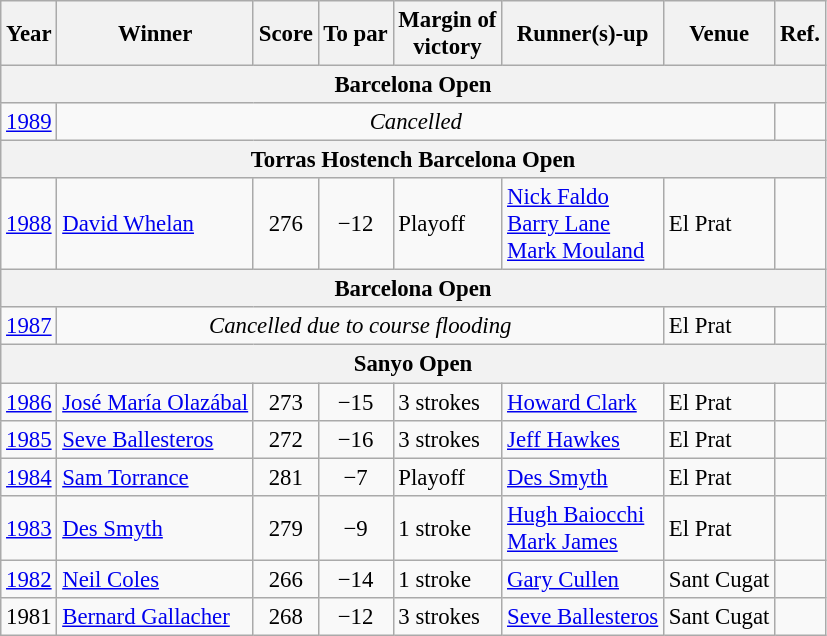<table class=wikitable style="font-size:95%">
<tr>
<th>Year</th>
<th>Winner</th>
<th>Score</th>
<th>To par</th>
<th>Margin of<br>victory</th>
<th>Runner(s)-up</th>
<th>Venue</th>
<th>Ref.</th>
</tr>
<tr>
<th colspan=9>Barcelona Open</th>
</tr>
<tr>
<td><a href='#'>1989</a></td>
<td align=center colspan=6><em>Cancelled</em></td>
<td></td>
</tr>
<tr>
<th colspan=9>Torras Hostench Barcelona Open</th>
</tr>
<tr>
<td><a href='#'>1988</a></td>
<td> <a href='#'>David Whelan</a></td>
<td align=center>276</td>
<td align=center>−12</td>
<td>Playoff</td>
<td> <a href='#'>Nick Faldo</a><br> <a href='#'>Barry Lane</a><br> <a href='#'>Mark Mouland</a></td>
<td>El Prat</td>
<td></td>
</tr>
<tr>
<th colspan=9>Barcelona Open</th>
</tr>
<tr>
<td><a href='#'>1987</a></td>
<td align=center colspan=5><em>Cancelled due to course flooding</em></td>
<td>El Prat</td>
<td></td>
</tr>
<tr>
<th colspan=9>Sanyo Open</th>
</tr>
<tr>
<td><a href='#'>1986</a></td>
<td> <a href='#'>José María Olazábal</a></td>
<td align=center>273</td>
<td align=center>−15</td>
<td>3 strokes</td>
<td> <a href='#'>Howard Clark</a></td>
<td>El Prat</td>
<td></td>
</tr>
<tr>
<td><a href='#'>1985</a></td>
<td> <a href='#'>Seve Ballesteros</a></td>
<td align=center>272</td>
<td align=center>−16</td>
<td>3 strokes</td>
<td> <a href='#'>Jeff Hawkes</a></td>
<td>El Prat</td>
<td></td>
</tr>
<tr>
<td><a href='#'>1984</a></td>
<td> <a href='#'>Sam Torrance</a></td>
<td align=center>281</td>
<td align=center>−7</td>
<td>Playoff</td>
<td> <a href='#'>Des Smyth</a></td>
<td>El Prat</td>
<td></td>
</tr>
<tr>
<td><a href='#'>1983</a></td>
<td> <a href='#'>Des Smyth</a></td>
<td align=center>279</td>
<td align=center>−9</td>
<td>1 stroke</td>
<td> <a href='#'>Hugh Baiocchi</a><br> <a href='#'>Mark James</a></td>
<td>El Prat</td>
<td></td>
</tr>
<tr>
<td><a href='#'>1982</a></td>
<td> <a href='#'>Neil Coles</a></td>
<td align=center>266</td>
<td align=center>−14</td>
<td>1 stroke</td>
<td> <a href='#'>Gary Cullen</a></td>
<td>Sant Cugat</td>
<td></td>
</tr>
<tr>
<td>1981</td>
<td> <a href='#'>Bernard Gallacher</a></td>
<td align=center>268</td>
<td align=center>−12</td>
<td>3 strokes</td>
<td> <a href='#'>Seve Ballesteros</a></td>
<td>Sant Cugat</td>
<td></td>
</tr>
</table>
